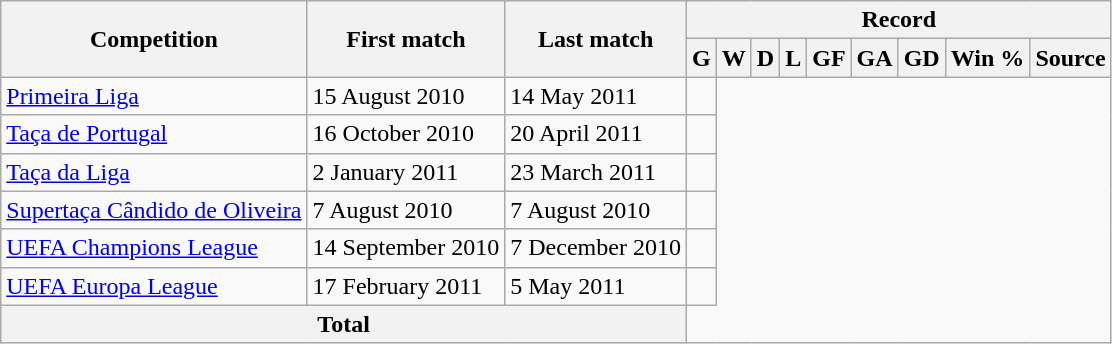<table class="wikitable" style="text-align: center">
<tr>
<th rowspan="2">Competition</th>
<th rowspan="2">First match</th>
<th rowspan="2">Last match</th>
<th colspan="9">Record</th>
</tr>
<tr>
<th>G</th>
<th>W</th>
<th>D</th>
<th>L</th>
<th>GF</th>
<th>GA</th>
<th>GD</th>
<th>Win %</th>
<th>Source</th>
</tr>
<tr>
<td align=left><a href='#'>Primeira Liga</a></td>
<td align=left>15 August 2010</td>
<td align=left>14 May 2011<br></td>
<td align=left></td>
</tr>
<tr>
<td align=left><a href='#'>Taça de Portugal</a></td>
<td align=left>16 October 2010</td>
<td align=left>20 April 2011<br></td>
<td align=left></td>
</tr>
<tr>
<td align=left><a href='#'>Taça da Liga</a></td>
<td align=left>2 January 2011</td>
<td align=left>23 March 2011<br></td>
<td align=left></td>
</tr>
<tr>
<td align=left><a href='#'>Supertaça Cândido de Oliveira</a></td>
<td align=left>7 August 2010</td>
<td align=left>7 August 2010<br></td>
<td align=left></td>
</tr>
<tr>
<td align=left><a href='#'>UEFA Champions League</a></td>
<td align=left>14 September 2010</td>
<td align=left>7 December 2010<br></td>
<td align=left></td>
</tr>
<tr>
<td align=left><a href='#'>UEFA Europa League</a></td>
<td align=left>17 February 2011</td>
<td align=left>5 May 2011<br></td>
<td align=left></td>
</tr>
<tr>
<th colspan="3">Total <br></th>
</tr>
</table>
